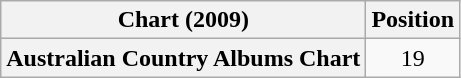<table class="wikitable sortable plainrowheaders" style="text-align:center">
<tr>
<th scope="col">Chart (2009)</th>
<th scope="col">Position</th>
</tr>
<tr>
<th scope="row">Australian Country Albums Chart</th>
<td>19</td>
</tr>
</table>
